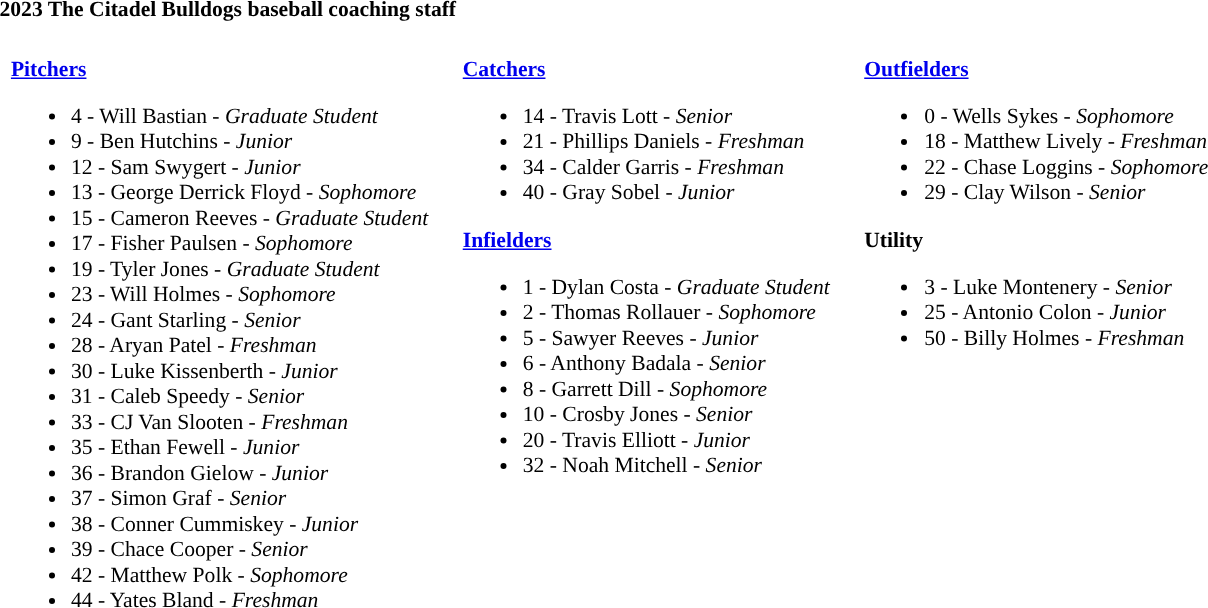<table class="toccolours" style="text-align: left; font-size:90%;">
<tr>
<th colspan="9">2023 The Citadel Bulldogs baseball coaching staff</th>
</tr>
<tr>
</tr>
<tr>
<td width="03"> </td>
<td valign="top"><br><strong><a href='#'>Pitchers</a></strong><ul><li>4 - Will Bastian - <em>Graduate Student</em></li><li>9 - Ben Hutchins - <em>Junior</em></li><li>12 - Sam Swygert - <em>Junior</em></li><li>13 - George Derrick Floyd - <em>Sophomore</em></li><li>15 - Cameron Reeves - <em>Graduate Student</em></li><li>17 - Fisher Paulsen - <em>Sophomore</em></li><li>19 - Tyler Jones - <em>Graduate Student</em></li><li>23 - Will Holmes - <em>Sophomore</em></li><li>24 - Gant Starling - <em>Senior</em></li><li>28 - Aryan Patel - <em>Freshman</em></li><li>30 - Luke Kissenberth - <em>Junior</em></li><li>31 - Caleb Speedy - <em>Senior</em></li><li>33 - CJ Van Slooten - <em>Freshman</em></li><li>35 - Ethan Fewell - <em>Junior</em></li><li>36 - Brandon Gielow - <em>Junior</em></li><li>37 - Simon Graf - <em>Senior</em></li><li>38 - Conner Cummiskey - <em>Junior</em></li><li>39 - Chace Cooper - <em>Senior</em></li><li>42 - Matthew Polk - <em>Sophomore</em></li><li>44 - Yates Bland - <em>Freshman</em></li></ul></td>
<td width="15"> </td>
<td valign="top"><br><strong><a href='#'>Catchers</a></strong><ul><li>14 - Travis Lott - <em>Senior</em></li><li>21 - Phillips Daniels - <em>Freshman</em></li><li>34 - Calder Garris - <em>Freshman</em></li><li>40 - Gray Sobel - <em>Junior</em></li></ul><strong><a href='#'>Infielders</a></strong><ul><li>1 - Dylan Costa - <em>Graduate Student</em></li><li>2 - Thomas Rollauer - <em>Sophomore</em></li><li>5 - Sawyer Reeves - <em>Junior</em></li><li>6 - Anthony Badala - <em>Senior</em></li><li>8 - Garrett Dill - <em>Sophomore</em></li><li>10 - Crosby Jones - <em>Senior</em></li><li>20 - Travis Elliott - <em>Junior</em></li><li>32 - Noah Mitchell - <em>Senior</em></li></ul></td>
<td width="15"> </td>
<td valign="top"><br><strong><a href='#'>Outfielders</a></strong><ul><li>0 - Wells Sykes - <em>Sophomore</em></li><li>18 - Matthew Lively - <em>Freshman</em></li><li>22 - Chase Loggins - <em>Sophomore</em></li><li>29 - Clay Wilson - <em>Senior</em></li></ul><strong>Utility</strong><ul><li>3 - Luke Montenery - <em>Senior</em></li><li>25 - Antonio Colon - <em>Junior</em></li><li>50 - Billy Holmes - <em>Freshman</em></li></ul></td>
</tr>
</table>
